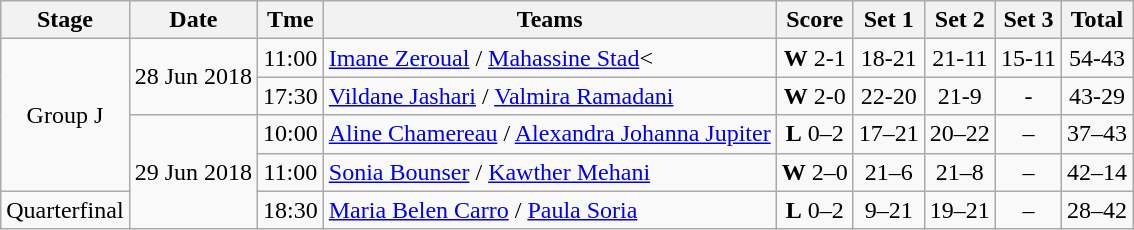<table class=wikitable>
<tr>
<th width=60>Stage</th>
<th>Date</th>
<th>Tme</th>
<th>Teams</th>
<th>Score</th>
<th>Set 1</th>
<th>Set 2</th>
<th>Set 3</th>
<th>Total</th>
</tr>
<tr align=center>
<td rowspan=4>Group J</td>
<td rowspan=2>28 Jun 2018</td>
<td>11:00</td>
<td align=left> <a href='#'>Imane Zeroual</a> / <a href='#'>Mahassine Stad</a><</td>
<td><strong>W</strong> 2-1</td>
<td>18-21</td>
<td>21-11</td>
<td>15-11</td>
<td>54-43</td>
</tr>
<tr align=center>
<td>17:30</td>
<td align=left> <a href='#'>Vildane Jashari</a> / <a href='#'>Valmira Ramadani</a></td>
<td><strong>W</strong> 2-0</td>
<td>22-20</td>
<td>21-9</td>
<td>-</td>
<td>43-29</td>
</tr>
<tr align=center>
<td rowspan=3>29 Jun 2018</td>
<td>10:00</td>
<td align=left> <a href='#'>Aline Chamereau</a> / <a href='#'>Alexandra Johanna Jupiter</a></td>
<td><strong>L</strong> 0–2</td>
<td>17–21</td>
<td>20–22</td>
<td>–</td>
<td>37–43</td>
</tr>
<tr align=center>
<td>11:00</td>
<td align=left> <a href='#'>Sonia Bounser</a> / <a href='#'>Kawther Mehani</a></td>
<td><strong>W</strong> 2–0</td>
<td>21–6</td>
<td>21–8</td>
<td>–</td>
<td>42–14</td>
</tr>
<tr align=center>
<td>Quarterfinal</td>
<td>18:30</td>
<td align=left> <a href='#'>Maria Belen Carro</a> / <a href='#'>Paula Soria</a></td>
<td><strong>L</strong> 0–2</td>
<td>9–21</td>
<td>19–21</td>
<td>–</td>
<td>28–42</td>
</tr>
</table>
